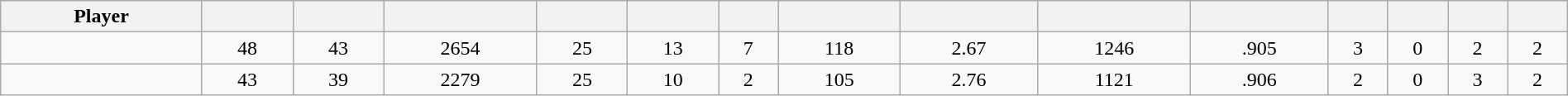<table class="wikitable sortable" style="width:100%; text-align:center;">
<tr>
<th>Player</th>
<th></th>
<th></th>
<th></th>
<th></th>
<th></th>
<th></th>
<th></th>
<th></th>
<th></th>
<th></th>
<th></th>
<th></th>
<th></th>
<th></th>
</tr>
<tr>
<td style=white-space:nowrap></td>
<td>48</td>
<td>43</td>
<td>2654</td>
<td>25</td>
<td>13</td>
<td>7</td>
<td>118</td>
<td>2.67</td>
<td>1246</td>
<td>.905</td>
<td>3</td>
<td>0</td>
<td>2</td>
<td>2</td>
</tr>
<tr>
<td style=white-space:nowrap></td>
<td>43</td>
<td>39</td>
<td>2279</td>
<td>25</td>
<td>10</td>
<td>2</td>
<td>105</td>
<td>2.76</td>
<td>1121</td>
<td>.906</td>
<td>2</td>
<td>0</td>
<td>3</td>
<td>2</td>
</tr>
</table>
